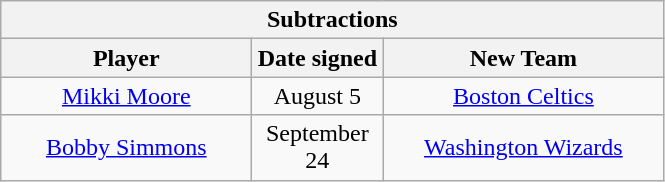<table class="wikitable" style="text-align:center">
<tr>
<th colspan=3>Subtractions</th>
</tr>
<tr>
<th style="width:160px">Player</th>
<th style="width:80px">Date signed</th>
<th style="width:180px">New Team</th>
</tr>
<tr>
<td><a href='#'>Mikki Moore</a></td>
<td>August 5</td>
<td><a href='#'>Boston Celtics</a></td>
</tr>
<tr>
<td><a href='#'>Bobby Simmons</a></td>
<td>September 24</td>
<td><a href='#'>Washington Wizards</a></td>
</tr>
</table>
